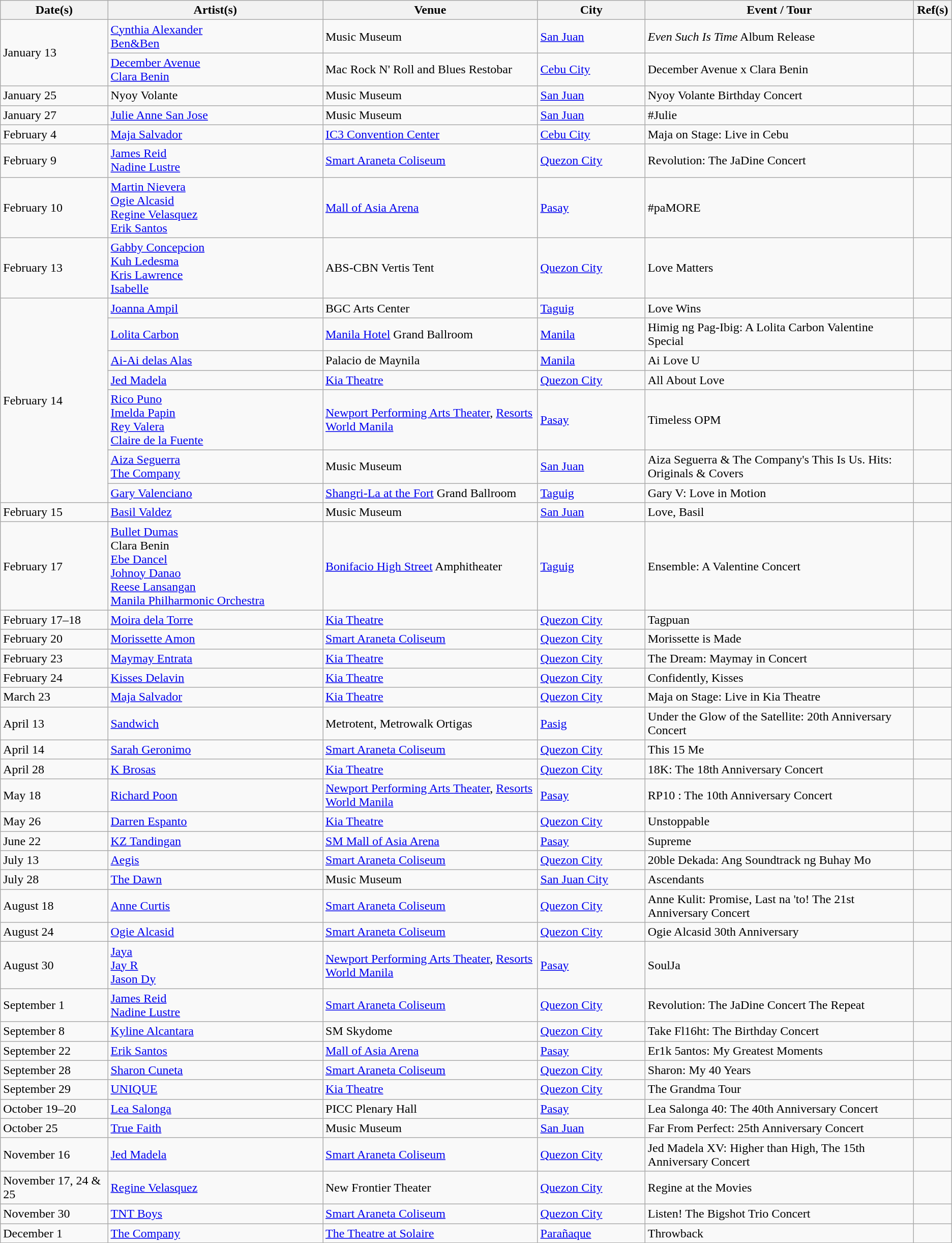<table class="wikitable sortable" style="font-size: 100%; width=100%;" style="text-align:center;">
<tr>
<th class="unsortable" style="width: 10%;" scope="col">Date(s)</th>
<th style="width: 20%;" scope="col">Artist(s)</th>
<th style="width: 20%;" scope="col">Venue</th>
<th style="width: 10%;" scope="col">City</th>
<th style="width: 25%;" scope="col">Event / Tour</th>
<th style="width: 1%;" scope="col">Ref(s)</th>
</tr>
<tr>
<td rowspan="2">January 13</td>
<td><a href='#'>Cynthia Alexander</a><br><a href='#'>Ben&Ben</a></td>
<td>Music Museum</td>
<td><a href='#'>San Juan</a></td>
<td><em>Even Such Is Time</em> Album Release</td>
<td></td>
</tr>
<tr>
<td><a href='#'>December Avenue</a><br><a href='#'>Clara Benin</a></td>
<td>Mac Rock N' Roll and Blues Restobar</td>
<td><a href='#'>Cebu City</a></td>
<td>December Avenue x Clara Benin</td>
<td></td>
</tr>
<tr>
<td>January 25</td>
<td>Nyoy Volante</td>
<td>Music Museum</td>
<td><a href='#'>San Juan</a></td>
<td>Nyoy Volante Birthday Concert</td>
<td></td>
</tr>
<tr>
<td>January 27</td>
<td><a href='#'>Julie Anne San Jose</a></td>
<td>Music Museum</td>
<td><a href='#'>San Juan</a></td>
<td>#Julie</td>
<td></td>
</tr>
<tr>
<td>February 4</td>
<td><a href='#'>Maja Salvador</a></td>
<td><a href='#'>IC3 Convention Center</a></td>
<td><a href='#'>Cebu City</a></td>
<td>Maja on Stage: Live in Cebu</td>
<td></td>
</tr>
<tr>
<td>February 9</td>
<td><a href='#'>James Reid</a><br><a href='#'>Nadine Lustre</a></td>
<td><a href='#'>Smart Araneta Coliseum</a></td>
<td><a href='#'>Quezon City</a></td>
<td>Revolution: The JaDine Concert</td>
<td></td>
</tr>
<tr>
<td>February 10</td>
<td><a href='#'>Martin Nievera</a><br><a href='#'>Ogie Alcasid</a><br><a href='#'>Regine Velasquez</a><br><a href='#'>Erik Santos</a></td>
<td><a href='#'>Mall of Asia Arena</a></td>
<td><a href='#'>Pasay</a></td>
<td>#paMORE</td>
<td></td>
</tr>
<tr>
<td>February 13</td>
<td><a href='#'>Gabby Concepcion</a><br><a href='#'>Kuh Ledesma</a><br><a href='#'>Kris Lawrence</a><br><a href='#'>Isabelle</a></td>
<td>ABS-CBN Vertis Tent</td>
<td><a href='#'>Quezon City</a></td>
<td>Love Matters</td>
<td></td>
</tr>
<tr>
<td rowspan="7">February 14</td>
<td><a href='#'>Joanna Ampil</a></td>
<td>BGC Arts Center</td>
<td><a href='#'>Taguig</a></td>
<td>Love Wins</td>
<td></td>
</tr>
<tr>
<td><a href='#'>Lolita Carbon</a></td>
<td><a href='#'>Manila Hotel</a> Grand Ballroom</td>
<td><a href='#'>Manila</a></td>
<td>Himig ng Pag-Ibig: A Lolita Carbon Valentine Special</td>
<td></td>
</tr>
<tr>
<td><a href='#'>Ai-Ai delas Alas</a></td>
<td>Palacio de Maynila</td>
<td><a href='#'>Manila</a></td>
<td>Ai Love U</td>
<td></td>
</tr>
<tr>
<td><a href='#'>Jed Madela</a></td>
<td><a href='#'>Kia Theatre</a></td>
<td><a href='#'>Quezon City</a></td>
<td>All About Love</td>
<td></td>
</tr>
<tr>
<td><a href='#'>Rico Puno</a><br><a href='#'>Imelda Papin</a><br><a href='#'>Rey Valera</a><br><a href='#'>Claire de la Fuente</a><br></td>
<td><a href='#'>Newport Performing Arts Theater</a>, <a href='#'>Resorts World Manila</a></td>
<td><a href='#'>Pasay</a></td>
<td>Timeless OPM</td>
<td></td>
</tr>
<tr>
<td><a href='#'>Aiza Seguerra</a><br><a href='#'>The Company</a></td>
<td>Music Museum</td>
<td><a href='#'>San Juan</a></td>
<td>Aiza Seguerra & The Company's This Is Us. Hits: Originals & Covers</td>
<td></td>
</tr>
<tr>
<td><a href='#'>Gary Valenciano</a></td>
<td><a href='#'>Shangri-La at the Fort</a> Grand Ballroom</td>
<td><a href='#'>Taguig</a></td>
<td>Gary V: Love in Motion</td>
<td></td>
</tr>
<tr>
<td>February 15</td>
<td><a href='#'>Basil Valdez</a></td>
<td>Music Museum</td>
<td><a href='#'>San Juan</a></td>
<td>Love, Basil</td>
<td></td>
</tr>
<tr>
<td>February 17</td>
<td><a href='#'>Bullet Dumas</a><br>Clara Benin<br><a href='#'>Ebe Dancel</a><br><a href='#'>Johnoy Danao</a><br><a href='#'>Reese Lansangan</a><br><a href='#'>Manila Philharmonic Orchestra</a></td>
<td><a href='#'>Bonifacio High Street</a> Amphitheater</td>
<td><a href='#'>Taguig</a></td>
<td>Ensemble: A Valentine Concert</td>
<td></td>
</tr>
<tr>
<td>February 17–18</td>
<td><a href='#'>Moira dela Torre</a></td>
<td><a href='#'>Kia Theatre</a></td>
<td><a href='#'>Quezon City</a></td>
<td>Tagpuan</td>
<td></td>
</tr>
<tr>
<td>February 20</td>
<td><a href='#'>Morissette Amon</a></td>
<td><a href='#'>Smart Araneta Coliseum</a></td>
<td><a href='#'>Quezon City</a></td>
<td>Morissette is Made</td>
<td></td>
</tr>
<tr>
<td>February 23</td>
<td><a href='#'>Maymay Entrata</a></td>
<td><a href='#'>Kia Theatre</a></td>
<td><a href='#'>Quezon City</a></td>
<td>The Dream: Maymay in Concert</td>
<td></td>
</tr>
<tr>
<td>February 24</td>
<td><a href='#'>Kisses Delavin</a></td>
<td><a href='#'>Kia Theatre</a></td>
<td><a href='#'>Quezon City</a></td>
<td>Confidently, Kisses</td>
<td></td>
</tr>
<tr>
<td>March 23</td>
<td><a href='#'>Maja Salvador</a></td>
<td><a href='#'>Kia Theatre</a></td>
<td><a href='#'>Quezon City</a></td>
<td>Maja on Stage: Live in Kia Theatre</td>
<td></td>
</tr>
<tr>
<td>April 13</td>
<td><a href='#'>Sandwich</a></td>
<td>Metrotent, Metrowalk Ortigas</td>
<td><a href='#'>Pasig</a></td>
<td>Under the Glow of the Satellite: 20th Anniversary Concert</td>
<td></td>
</tr>
<tr>
<td>April 14</td>
<td><a href='#'>Sarah Geronimo</a></td>
<td><a href='#'>Smart Araneta Coliseum</a></td>
<td><a href='#'>Quezon City</a></td>
<td>This 15 Me</td>
<td></td>
</tr>
<tr>
<td>April 28</td>
<td><a href='#'>K Brosas</a></td>
<td><a href='#'>Kia Theatre</a></td>
<td><a href='#'>Quezon City</a></td>
<td>18K: The 18th Anniversary Concert</td>
<td></td>
</tr>
<tr>
<td>May 18</td>
<td><a href='#'>Richard Poon</a></td>
<td><a href='#'>Newport Performing Arts Theater</a>, <a href='#'>Resorts World Manila</a></td>
<td><a href='#'>Pasay</a></td>
<td>RP10 : The 10th Anniversary Concert</td>
<td></td>
</tr>
<tr>
<td>May 26</td>
<td><a href='#'>Darren Espanto</a></td>
<td><a href='#'>Kia Theatre</a></td>
<td><a href='#'>Quezon City</a></td>
<td>Unstoppable</td>
<td></td>
</tr>
<tr>
<td>June 22</td>
<td><a href='#'>KZ Tandingan</a></td>
<td><a href='#'>SM Mall of Asia Arena</a></td>
<td><a href='#'>Pasay</a></td>
<td>Supreme</td>
<td></td>
</tr>
<tr>
<td>July 13</td>
<td><a href='#'>Aegis</a></td>
<td><a href='#'>Smart Araneta Coliseum</a></td>
<td><a href='#'>Quezon City</a></td>
<td>20ble Dekada: Ang Soundtrack ng Buhay Mo</td>
<td></td>
</tr>
<tr>
<td>July 28</td>
<td><a href='#'>The Dawn</a></td>
<td>Music Museum</td>
<td><a href='#'>San Juan City</a></td>
<td>Ascendants</td>
</tr>
<tr>
<td>August 18</td>
<td><a href='#'>Anne Curtis</a></td>
<td><a href='#'>Smart Araneta Coliseum</a></td>
<td><a href='#'>Quezon City</a></td>
<td>Anne Kulit: Promise, Last na 'to! The 21st Anniversary Concert</td>
<td></td>
</tr>
<tr>
<td>August 24</td>
<td><a href='#'>Ogie Alcasid</a></td>
<td><a href='#'>Smart Araneta Coliseum</a></td>
<td><a href='#'>Quezon City</a></td>
<td>Ogie Alcasid 30th Anniversary</td>
<td></td>
</tr>
<tr>
<td>August 30</td>
<td><a href='#'>Jaya</a><br><a href='#'>Jay R</a><br><a href='#'>Jason Dy</a></td>
<td><a href='#'>Newport Performing Arts Theater</a>, <a href='#'>Resorts World Manila</a></td>
<td><a href='#'>Pasay</a></td>
<td>SoulJa</td>
<td></td>
</tr>
<tr>
<td>September 1</td>
<td><a href='#'>James Reid</a><br><a href='#'>Nadine Lustre</a></td>
<td><a href='#'>Smart Araneta Coliseum</a></td>
<td><a href='#'>Quezon City</a></td>
<td>Revolution: The JaDine Concert The Repeat</td>
<td></td>
</tr>
<tr>
<td>September 8</td>
<td><a href='#'>Kyline Alcantara</a></td>
<td>SM Skydome</td>
<td><a href='#'>Quezon City</a></td>
<td>Take Fl16ht: The Birthday Concert</td>
<td></td>
</tr>
<tr>
<td>September 22</td>
<td><a href='#'>Erik Santos</a></td>
<td><a href='#'>Mall of Asia Arena</a></td>
<td><a href='#'>Pasay</a></td>
<td>Er1k 5antos: My Greatest Moments</td>
<td></td>
</tr>
<tr>
<td>September 28</td>
<td><a href='#'>Sharon Cuneta</a></td>
<td><a href='#'>Smart Araneta Coliseum</a></td>
<td><a href='#'>Quezon City</a></td>
<td>Sharon: My 40 Years</td>
<td></td>
</tr>
<tr>
<td>September 29</td>
<td><a href='#'>UNIQUE</a></td>
<td><a href='#'>Kia Theatre</a></td>
<td><a href='#'>Quezon City</a></td>
<td>The Grandma Tour</td>
<td></td>
</tr>
<tr>
<td>October 19–20</td>
<td><a href='#'>Lea Salonga</a></td>
<td>PICC Plenary Hall</td>
<td><a href='#'>Pasay</a></td>
<td>Lea Salonga 40: The 40th Anniversary Concert</td>
<td></td>
</tr>
<tr>
<td>October 25</td>
<td><a href='#'>True Faith</a></td>
<td>Music Museum</td>
<td><a href='#'>San Juan</a></td>
<td>Far From Perfect: 25th Anniversary Concert</td>
<td></td>
</tr>
<tr>
<td>November 16</td>
<td><a href='#'>Jed Madela</a></td>
<td><a href='#'>Smart Araneta Coliseum</a></td>
<td><a href='#'>Quezon City</a></td>
<td>Jed Madela XV: Higher than High, The 15th Anniversary Concert</td>
<td></td>
</tr>
<tr>
<td>November 17, 24 & 25</td>
<td><a href='#'>Regine Velasquez</a></td>
<td>New Frontier Theater</td>
<td><a href='#'>Quezon City</a></td>
<td>Regine at the Movies</td>
<td></td>
</tr>
<tr>
<td>November 30</td>
<td><a href='#'>TNT Boys</a></td>
<td><a href='#'>Smart Araneta Coliseum</a></td>
<td><a href='#'>Quezon City</a></td>
<td>Listen! The Bigshot Trio Concert</td>
<td></td>
</tr>
<tr>
<td>December 1</td>
<td><a href='#'>The Company</a></td>
<td><a href='#'>The Theatre at Solaire</a></td>
<td><a href='#'>Parañaque</a></td>
<td>Throwback</td>
<td></td>
</tr>
</table>
